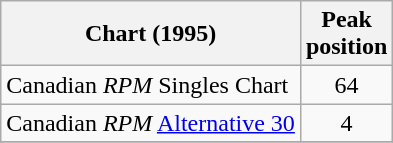<table class="wikitable">
<tr>
<th>Chart (1995)</th>
<th>Peak<br>position</th>
</tr>
<tr>
<td>Canadian <em>RPM</em> Singles Chart</td>
<td align="center">64</td>
</tr>
<tr>
<td>Canadian <em>RPM</em> <a href='#'>Alternative 30</a></td>
<td align="center">4</td>
</tr>
<tr>
</tr>
</table>
